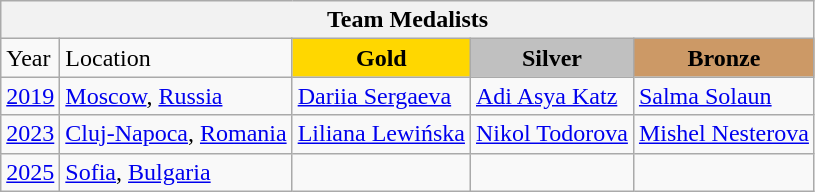<table class="wikitable">
<tr>
<th colspan=5 align="center"><strong>Team Medalists</strong></th>
</tr>
<tr>
<td>Year</td>
<td>Location</td>
<td style="text-align:center;background-color:gold;"><strong>Gold</strong></td>
<td style="text-align:center;background-color:silver;"><strong>Silver</strong></td>
<td style="text-align:center;background-color:#CC9966;"><strong>Bronze</strong></td>
</tr>
<tr>
<td><a href='#'>2019</a></td>
<td> <a href='#'>Moscow</a>, <a href='#'>Russia</a></td>
<td> <a href='#'>Dariia Sergaeva</a></td>
<td> <a href='#'>Adi Asya Katz</a></td>
<td> <a href='#'>Salma Solaun</a></td>
</tr>
<tr>
<td><a href='#'>2023</a></td>
<td> <a href='#'>Cluj-Napoca</a>, <a href='#'>Romania</a></td>
<td> <a href='#'>Liliana Lewińska</a></td>
<td> <a href='#'>Nikol Todorova</a></td>
<td> <a href='#'>Mishel Nesterova</a></td>
</tr>
<tr>
<td><a href='#'>2025</a></td>
<td> <a href='#'>Sofia</a>, <a href='#'>Bulgaria</a></td>
<td></td>
<td></td>
<td></td>
</tr>
</table>
